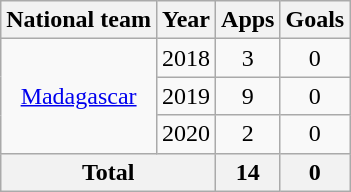<table class="wikitable" style="text-align:center">
<tr>
<th>National team</th>
<th>Year</th>
<th>Apps</th>
<th>Goals</th>
</tr>
<tr>
<td rowspan="3"><a href='#'>Madagascar</a></td>
<td>2018</td>
<td>3</td>
<td>0</td>
</tr>
<tr>
<td>2019</td>
<td>9</td>
<td>0</td>
</tr>
<tr>
<td>2020</td>
<td>2</td>
<td>0</td>
</tr>
<tr>
<th colspan="2">Total</th>
<th>14</th>
<th>0</th>
</tr>
</table>
